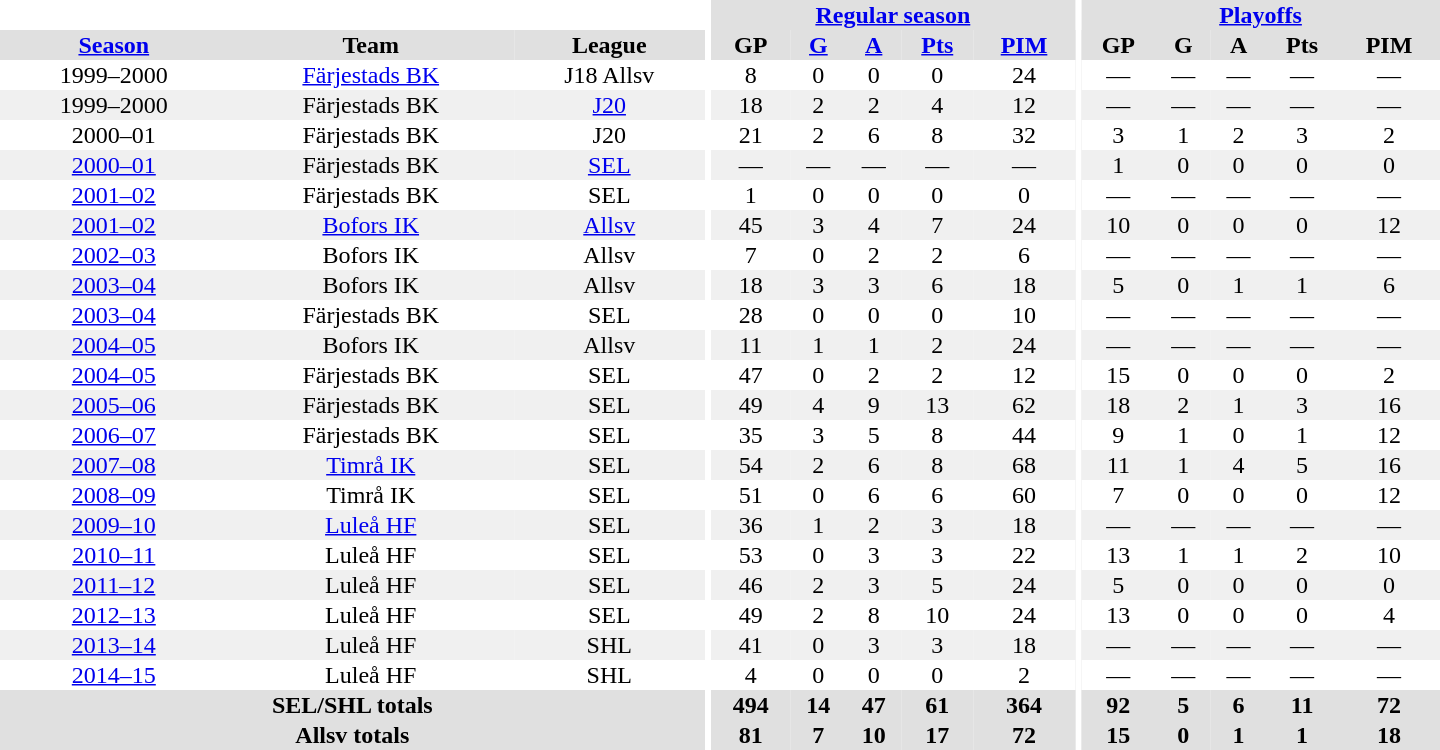<table border="0" cellpadding="1" cellspacing="0" style="text-align:center; width:60em">
<tr bgcolor="#e0e0e0">
<th colspan="3" bgcolor="#ffffff"></th>
<th rowspan="99" bgcolor="#ffffff"></th>
<th colspan="5"><a href='#'>Regular season</a></th>
<th rowspan="99" bgcolor="#ffffff"></th>
<th colspan="5"><a href='#'>Playoffs</a></th>
</tr>
<tr bgcolor="#e0e0e0">
<th><a href='#'>Season</a></th>
<th>Team</th>
<th>League</th>
<th>GP</th>
<th><a href='#'>G</a></th>
<th><a href='#'>A</a></th>
<th><a href='#'>Pts</a></th>
<th><a href='#'>PIM</a></th>
<th>GP</th>
<th>G</th>
<th>A</th>
<th>Pts</th>
<th>PIM</th>
</tr>
<tr>
<td>1999–2000</td>
<td><a href='#'>Färjestads BK</a></td>
<td>J18 Allsv</td>
<td>8</td>
<td>0</td>
<td>0</td>
<td>0</td>
<td>24</td>
<td>—</td>
<td>—</td>
<td>—</td>
<td>—</td>
<td>—</td>
</tr>
<tr bgcolor="#f0f0f0">
<td>1999–2000</td>
<td>Färjestads BK</td>
<td><a href='#'>J20</a></td>
<td>18</td>
<td>2</td>
<td>2</td>
<td>4</td>
<td>12</td>
<td>—</td>
<td>—</td>
<td>—</td>
<td>—</td>
<td>—</td>
</tr>
<tr>
<td>2000–01</td>
<td>Färjestads BK</td>
<td>J20</td>
<td>21</td>
<td>2</td>
<td>6</td>
<td>8</td>
<td>32</td>
<td>3</td>
<td>1</td>
<td>2</td>
<td>3</td>
<td>2</td>
</tr>
<tr bgcolor="#f0f0f0">
<td><a href='#'>2000–01</a></td>
<td>Färjestads BK</td>
<td><a href='#'>SEL</a></td>
<td>—</td>
<td>—</td>
<td>—</td>
<td>—</td>
<td>—</td>
<td>1</td>
<td>0</td>
<td>0</td>
<td>0</td>
<td>0</td>
</tr>
<tr>
<td><a href='#'>2001–02</a></td>
<td>Färjestads BK</td>
<td>SEL</td>
<td>1</td>
<td>0</td>
<td>0</td>
<td>0</td>
<td>0</td>
<td>—</td>
<td>—</td>
<td>—</td>
<td>—</td>
<td>—</td>
</tr>
<tr bgcolor="#f0f0f0">
<td><a href='#'>2001–02</a></td>
<td><a href='#'>Bofors IK</a></td>
<td><a href='#'>Allsv</a></td>
<td>45</td>
<td>3</td>
<td>4</td>
<td>7</td>
<td>24</td>
<td>10</td>
<td>0</td>
<td>0</td>
<td>0</td>
<td>12</td>
</tr>
<tr>
<td><a href='#'>2002–03</a></td>
<td>Bofors IK</td>
<td>Allsv</td>
<td>7</td>
<td>0</td>
<td>2</td>
<td>2</td>
<td>6</td>
<td>—</td>
<td>—</td>
<td>—</td>
<td>—</td>
<td>—</td>
</tr>
<tr bgcolor="#f0f0f0">
<td><a href='#'>2003–04</a></td>
<td>Bofors IK</td>
<td>Allsv</td>
<td>18</td>
<td>3</td>
<td>3</td>
<td>6</td>
<td>18</td>
<td>5</td>
<td>0</td>
<td>1</td>
<td>1</td>
<td>6</td>
</tr>
<tr>
<td><a href='#'>2003–04</a></td>
<td>Färjestads BK</td>
<td>SEL</td>
<td>28</td>
<td>0</td>
<td>0</td>
<td>0</td>
<td>10</td>
<td>—</td>
<td>—</td>
<td>—</td>
<td>—</td>
<td>—</td>
</tr>
<tr bgcolor="#f0f0f0">
<td><a href='#'>2004–05</a></td>
<td>Bofors IK</td>
<td>Allsv</td>
<td>11</td>
<td>1</td>
<td>1</td>
<td>2</td>
<td>24</td>
<td>—</td>
<td>—</td>
<td>—</td>
<td>—</td>
<td>—</td>
</tr>
<tr>
<td><a href='#'>2004–05</a></td>
<td>Färjestads BK</td>
<td>SEL</td>
<td>47</td>
<td>0</td>
<td>2</td>
<td>2</td>
<td>12</td>
<td>15</td>
<td>0</td>
<td>0</td>
<td>0</td>
<td>2</td>
</tr>
<tr bgcolor="#f0f0f0">
<td><a href='#'>2005–06</a></td>
<td>Färjestads BK</td>
<td>SEL</td>
<td>49</td>
<td>4</td>
<td>9</td>
<td>13</td>
<td>62</td>
<td>18</td>
<td>2</td>
<td>1</td>
<td>3</td>
<td>16</td>
</tr>
<tr>
<td><a href='#'>2006–07</a></td>
<td>Färjestads BK</td>
<td>SEL</td>
<td>35</td>
<td>3</td>
<td>5</td>
<td>8</td>
<td>44</td>
<td>9</td>
<td>1</td>
<td>0</td>
<td>1</td>
<td>12</td>
</tr>
<tr bgcolor="#f0f0f0">
<td><a href='#'>2007–08</a></td>
<td><a href='#'>Timrå IK</a></td>
<td>SEL</td>
<td>54</td>
<td>2</td>
<td>6</td>
<td>8</td>
<td>68</td>
<td>11</td>
<td>1</td>
<td>4</td>
<td>5</td>
<td>16</td>
</tr>
<tr>
<td><a href='#'>2008–09</a></td>
<td>Timrå IK</td>
<td>SEL</td>
<td>51</td>
<td>0</td>
<td>6</td>
<td>6</td>
<td>60</td>
<td>7</td>
<td>0</td>
<td>0</td>
<td>0</td>
<td>12</td>
</tr>
<tr bgcolor="#f0f0f0">
<td><a href='#'>2009–10</a></td>
<td><a href='#'>Luleå HF</a></td>
<td>SEL</td>
<td>36</td>
<td>1</td>
<td>2</td>
<td>3</td>
<td>18</td>
<td>—</td>
<td>—</td>
<td>—</td>
<td>—</td>
<td>—</td>
</tr>
<tr>
<td><a href='#'>2010–11</a></td>
<td>Luleå HF</td>
<td>SEL</td>
<td>53</td>
<td>0</td>
<td>3</td>
<td>3</td>
<td>22</td>
<td>13</td>
<td>1</td>
<td>1</td>
<td>2</td>
<td>10</td>
</tr>
<tr bgcolor="#f0f0f0">
<td><a href='#'>2011–12</a></td>
<td>Luleå HF</td>
<td>SEL</td>
<td>46</td>
<td>2</td>
<td>3</td>
<td>5</td>
<td>24</td>
<td>5</td>
<td>0</td>
<td>0</td>
<td>0</td>
<td>0</td>
</tr>
<tr>
<td><a href='#'>2012–13</a></td>
<td>Luleå HF</td>
<td>SEL</td>
<td>49</td>
<td>2</td>
<td>8</td>
<td>10</td>
<td>24</td>
<td>13</td>
<td>0</td>
<td>0</td>
<td>0</td>
<td>4</td>
</tr>
<tr bgcolor="#f0f0f0">
<td><a href='#'>2013–14</a></td>
<td>Luleå HF</td>
<td>SHL</td>
<td>41</td>
<td>0</td>
<td>3</td>
<td>3</td>
<td>18</td>
<td>—</td>
<td>—</td>
<td>—</td>
<td>—</td>
<td>—</td>
</tr>
<tr>
<td><a href='#'>2014–15</a></td>
<td>Luleå HF</td>
<td>SHL</td>
<td>4</td>
<td>0</td>
<td>0</td>
<td>0</td>
<td>2</td>
<td>—</td>
<td>—</td>
<td>—</td>
<td>—</td>
<td>—</td>
</tr>
<tr bgcolor="#e0e0e0">
<th colspan="3">SEL/SHL totals</th>
<th>494</th>
<th>14</th>
<th>47</th>
<th>61</th>
<th>364</th>
<th>92</th>
<th>5</th>
<th>6</th>
<th>11</th>
<th>72</th>
</tr>
<tr bgcolor="#e0e0e0">
<th colspan="3">Allsv totals</th>
<th>81</th>
<th>7</th>
<th>10</th>
<th>17</th>
<th>72</th>
<th>15</th>
<th>0</th>
<th>1</th>
<th>1</th>
<th>18</th>
</tr>
</table>
